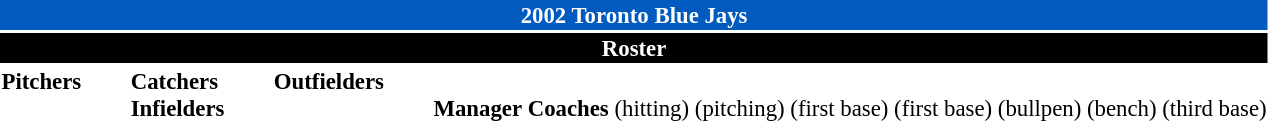<table class="toccolours" style="font-size: 95%;">
<tr>
<th colspan="10" style="background-color: #005ac0; color: #FFFFFF; text-align: center;">2002 Toronto Blue Jays</th>
</tr>
<tr>
<td colspan="10" style="background-color: black; color: white; text-align: center;"><strong>Roster</strong></td>
</tr>
<tr>
<td valign="top"><strong>Pitchers</strong><br>






















</td>
<td width="25px"></td>
<td valign="top"><strong>Catchers</strong><br>




<strong>Infielders</strong>







</td>
<td width="25px"></td>
<td valign="top"><strong>Outfielders</strong><br>






</td>
<td width="25px"></td>
<td valign="top"><br><strong>Manager</strong>


<strong>Coaches</strong>
 (hitting)
 (pitching)
 (first base)
 (first base)
 (bullpen)
 (bench)
 (third base)
</td>
</tr>
</table>
